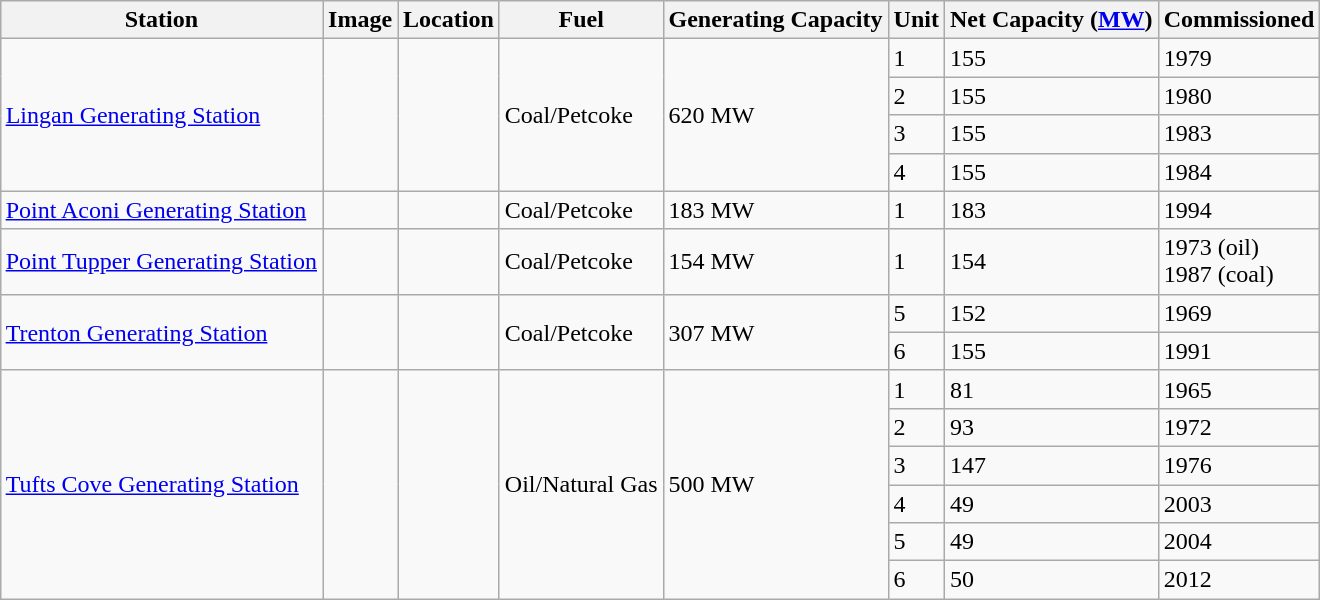<table class="wikitable sortable" style="margin: 1em auto 1em auto;">
<tr>
<th scope="col">Station</th>
<th scope="col">Image</th>
<th scope="col">Location</th>
<th scope="col">Fuel</th>
<th scope="col">Generating Capacity</th>
<th scope="col">Unit</th>
<th scope="col">Net Capacity (<a href='#'>MW</a>)</th>
<th scope="col">Commissioned</th>
</tr>
<tr>
<td rowspan=4><a href='#'>Lingan Generating Station</a></td>
<td rowspan=4></td>
<td rowspan=4></td>
<td rowspan=4>Coal/Petcoke</td>
<td rowspan=4>620 MW</td>
<td>1</td>
<td>155</td>
<td>1979</td>
</tr>
<tr>
<td>2</td>
<td>155</td>
<td>1980</td>
</tr>
<tr>
<td>3</td>
<td>155</td>
<td>1983</td>
</tr>
<tr>
<td>4</td>
<td>155</td>
<td>1984</td>
</tr>
<tr>
<td><a href='#'>Point Aconi Generating Station</a></td>
<td></td>
<td></td>
<td>Coal/Petcoke</td>
<td>183 MW</td>
<td>1</td>
<td>183</td>
<td>1994</td>
</tr>
<tr>
<td><a href='#'>Point Tupper Generating Station</a></td>
<td></td>
<td></td>
<td>Coal/Petcoke</td>
<td>154 MW</td>
<td>1</td>
<td>154</td>
<td>1973 (oil)<br>1987 (coal)</td>
</tr>
<tr>
<td rowspan=2><a href='#'>Trenton Generating Station</a></td>
<td rowspan=2></td>
<td rowspan=2></td>
<td rowspan=2>Coal/Petcoke</td>
<td rowspan=2>307 MW</td>
<td>5</td>
<td>152</td>
<td>1969</td>
</tr>
<tr>
<td>6</td>
<td>155</td>
<td>1991</td>
</tr>
<tr>
<td rowspan=6><a href='#'>Tufts Cove Generating Station</a></td>
<td rowspan=6></td>
<td rowspan=6></td>
<td rowspan=6>Oil/Natural Gas</td>
<td rowspan=6>500 MW</td>
<td>1</td>
<td>81</td>
<td>1965</td>
</tr>
<tr>
<td>2</td>
<td>93</td>
<td>1972</td>
</tr>
<tr>
<td>3</td>
<td>147</td>
<td>1976</td>
</tr>
<tr>
<td>4</td>
<td>49</td>
<td>2003</td>
</tr>
<tr>
<td>5</td>
<td>49</td>
<td>2004</td>
</tr>
<tr>
<td>6</td>
<td>50</td>
<td>2012</td>
</tr>
</table>
